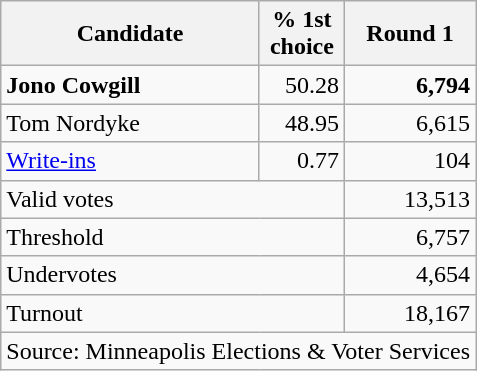<table class="wikitable">
<tr>
<th style="width:165px">Candidate</th>
<th>% 1st<br>choice</th>
<th style="width:80px">Round 1</th>
</tr>
<tr>
<td><strong>Jono Cowgill</strong></td>
<td align="right">50.28</td>
<td align="right"><strong>6,794</strong></td>
</tr>
<tr>
<td>Tom Nordyke</td>
<td align="right">48.95</td>
<td align="right">6,615</td>
</tr>
<tr>
<td><a href='#'>Write-ins</a></td>
<td align="right">0.77</td>
<td align="right">104</td>
</tr>
<tr>
<td colspan="2">Valid votes</td>
<td align="right">13,513</td>
</tr>
<tr>
<td colspan="2">Threshold</td>
<td align="right">6,757</td>
</tr>
<tr>
<td colspan="2">Undervotes</td>
<td align="right">4,654</td>
</tr>
<tr>
<td colspan="2">Turnout</td>
<td align="right">18,167</td>
</tr>
<tr>
<td colspan="3">Source: Minneapolis Elections & Voter Services</td>
</tr>
</table>
